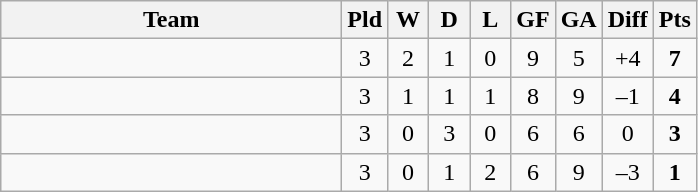<table class="wikitable" style="text-align: center;">
<tr>
<th width=220>Team</th>
<th width=20>Pld</th>
<th width=20>W</th>
<th width=20>D</th>
<th width=20>L</th>
<th width=20>GF</th>
<th width=20>GA</th>
<th width=20>Diff</th>
<th width=20>Pts</th>
</tr>
<tr>
<td align="left"></td>
<td>3</td>
<td>2</td>
<td>1</td>
<td>0</td>
<td>9</td>
<td>5</td>
<td>+4</td>
<td><strong>7</strong></td>
</tr>
<tr>
<td align="left"></td>
<td>3</td>
<td>1</td>
<td>1</td>
<td>1</td>
<td>8</td>
<td>9</td>
<td>–1</td>
<td><strong>4</strong></td>
</tr>
<tr>
<td align="left"></td>
<td>3</td>
<td>0</td>
<td>3</td>
<td>0</td>
<td>6</td>
<td>6</td>
<td>0</td>
<td><strong>3</strong></td>
</tr>
<tr>
<td align="left"></td>
<td>3</td>
<td>0</td>
<td>1</td>
<td>2</td>
<td>6</td>
<td>9</td>
<td>–3</td>
<td><strong>1</strong></td>
</tr>
</table>
